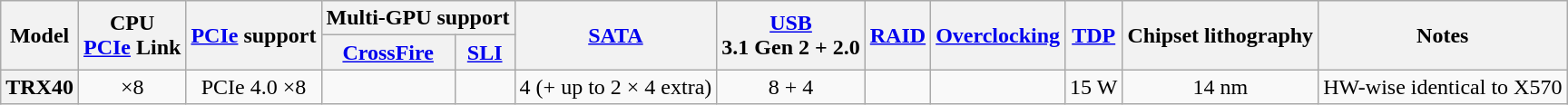<table class="wikitable" style="text-align: center">
<tr>
<th rowspan=2>Model</th>
<th rowspan=2>CPU<br><a href='#'>PCIe</a> Link</th>
<th rowspan="2"><a href='#'>PCIe</a> support</th>
<th colspan="2">Multi-GPU support</th>
<th rowspan=2><a href='#'>SATA</a></th>
<th rowspan=2><a href='#'>USB</a><br>3.1 Gen 2 + 2.0</th>
<th rowspan=2><a href='#'>RAID</a></th>
<th rowspan=2><a href='#'>Overclocking</a></th>
<th rowspan=2><a href='#'>TDP</a></th>
<th rowspan=2>Chipset lithography</th>
<th rowspan=2>Notes</th>
</tr>
<tr>
<th><a href='#'>CrossFire</a></th>
<th><a href='#'>SLI</a></th>
</tr>
<tr>
<th style="text-align: left">TRX40</th>
<td>×8</td>
<td>PCIe 4.0 ×8</td>
<td></td>
<td></td>
<td>4 (+ up to 2 × 4 extra)</td>
<td>8 + 4</td>
<td></td>
<td></td>
<td>15 W</td>
<td>14 nm</td>
<td>HW-wise identical to X570</td>
</tr>
</table>
